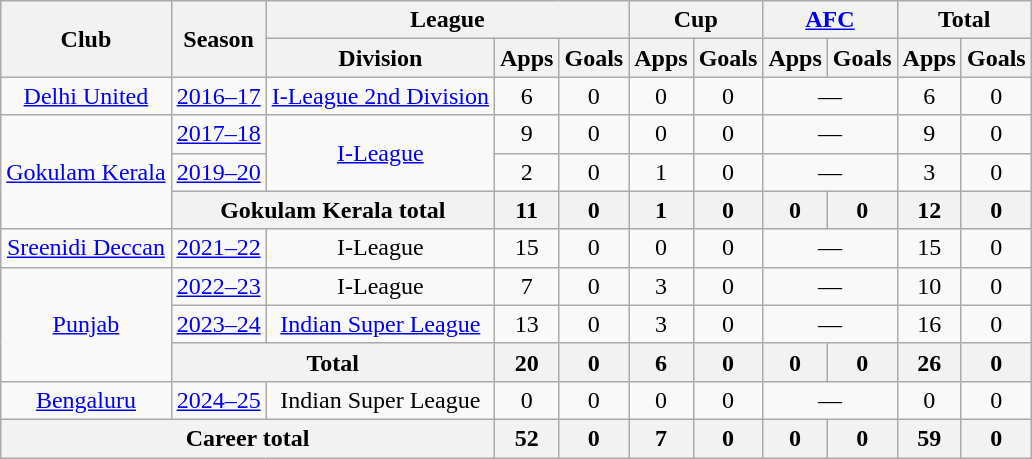<table class="wikitable" style="text-align: center;">
<tr>
<th rowspan="2">Club</th>
<th rowspan="2">Season</th>
<th colspan="3">League</th>
<th colspan="2">Cup</th>
<th colspan="2"><a href='#'>AFC</a></th>
<th colspan="2">Total</th>
</tr>
<tr>
<th>Division</th>
<th>Apps</th>
<th>Goals</th>
<th>Apps</th>
<th>Goals</th>
<th>Apps</th>
<th>Goals</th>
<th>Apps</th>
<th>Goals</th>
</tr>
<tr>
<td rowspan="1"><a href='#'>Delhi United</a></td>
<td><a href='#'>2016–17</a></td>
<td rowspan="1"><a href='#'>I-League 2nd Division</a></td>
<td>6</td>
<td>0</td>
<td>0</td>
<td>0</td>
<td colspan="2">—</td>
<td>6</td>
<td>0</td>
</tr>
<tr>
<td rowspan="3"><a href='#'>Gokulam Kerala</a></td>
<td><a href='#'>2017–18</a></td>
<td rowspan="2"><a href='#'>I-League</a></td>
<td>9</td>
<td>0</td>
<td>0</td>
<td>0</td>
<td colspan="2">—</td>
<td>9</td>
<td>0</td>
</tr>
<tr>
<td><a href='#'>2019–20</a></td>
<td>2</td>
<td>0</td>
<td>1</td>
<td>0</td>
<td colspan="2">—</td>
<td>3</td>
<td>0</td>
</tr>
<tr>
<th colspan="2">Gokulam Kerala total</th>
<th>11</th>
<th>0</th>
<th>1</th>
<th>0</th>
<th>0</th>
<th>0</th>
<th>12</th>
<th>0</th>
</tr>
<tr>
<td rowspan="1"><a href='#'>Sreenidi Deccan</a></td>
<td><a href='#'>2021–22</a></td>
<td>I-League</td>
<td>15</td>
<td>0</td>
<td>0</td>
<td>0</td>
<td colspan="2">—</td>
<td>15</td>
<td>0</td>
</tr>
<tr>
<td rowspan="3"><a href='#'>Punjab</a></td>
<td><a href='#'>2022–23</a></td>
<td>I-League</td>
<td>7</td>
<td>0</td>
<td>3</td>
<td>0</td>
<td colspan="2">—</td>
<td>10</td>
<td>0</td>
</tr>
<tr>
<td><a href='#'>2023–24</a></td>
<td><a href='#'>Indian Super League</a></td>
<td>13</td>
<td>0</td>
<td>3</td>
<td>0</td>
<td colspan="2">—</td>
<td>16</td>
<td>0</td>
</tr>
<tr>
<th colspan="2">Total</th>
<th>20</th>
<th>0</th>
<th>6</th>
<th>0</th>
<th>0</th>
<th>0</th>
<th>26</th>
<th>0</th>
</tr>
<tr>
<td rowspan="1"><a href='#'>Bengaluru</a></td>
<td><a href='#'>2024–25</a></td>
<td>Indian Super League</td>
<td>0</td>
<td>0</td>
<td>0</td>
<td>0</td>
<td colspan="2">—</td>
<td>0</td>
<td>0</td>
</tr>
<tr>
<th colspan="3">Career total</th>
<th>52</th>
<th>0</th>
<th>7</th>
<th>0</th>
<th>0</th>
<th>0</th>
<th>59</th>
<th>0</th>
</tr>
</table>
